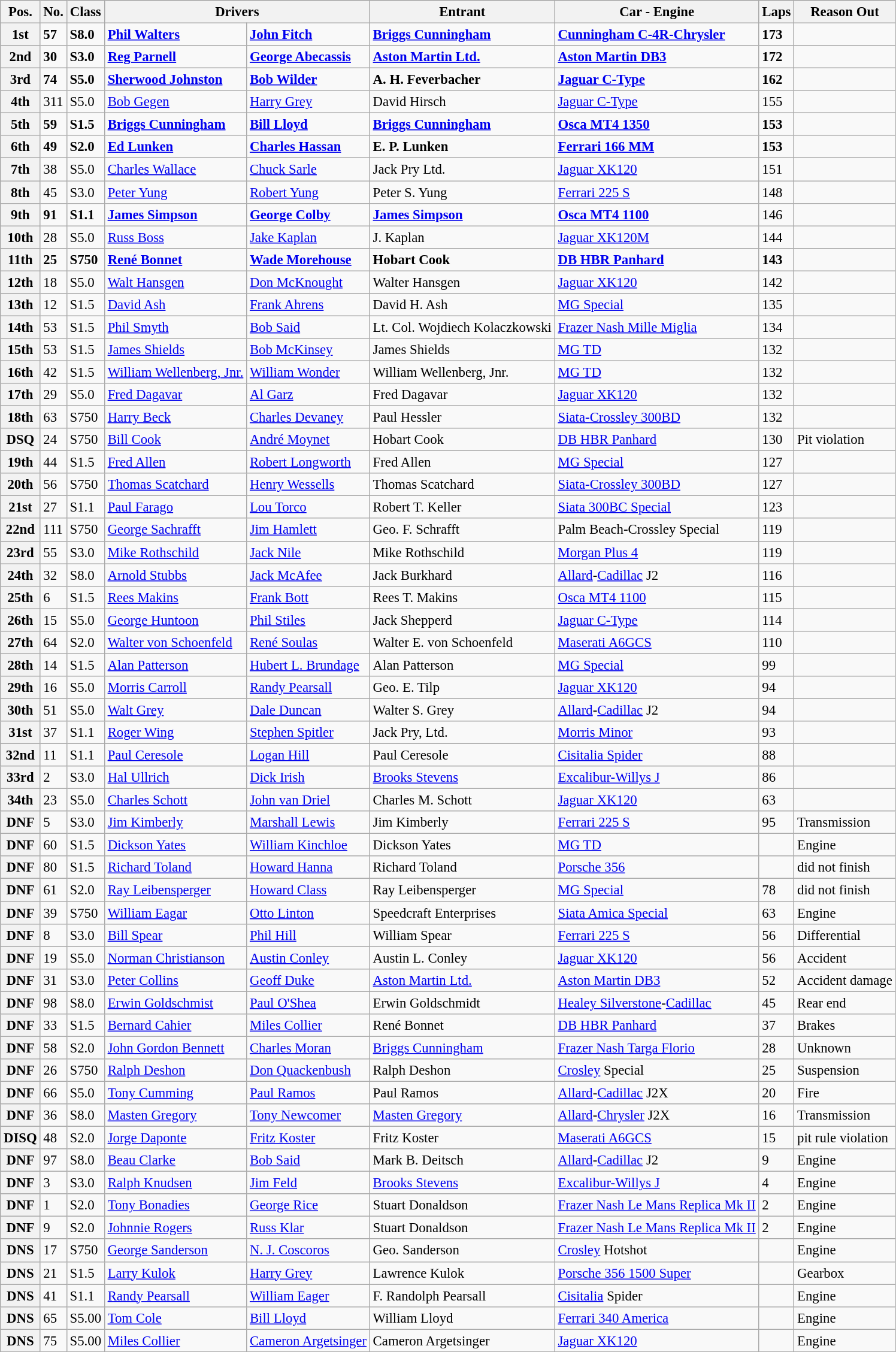<table class="wikitable" style="font-size: 95%">
<tr>
<th>Pos.</th>
<th>No.</th>
<th>Class</th>
<th colspan=2>Drivers</th>
<th>Entrant</th>
<th>Car - Engine</th>
<th>Laps</th>
<th>Reason Out</th>
</tr>
<tr>
<th><strong>1st</strong></th>
<td><strong>57</strong></td>
<td><strong>S8.0</strong></td>
<td><strong> <a href='#'>Phil Walters</a></strong></td>
<td><strong> <a href='#'>John Fitch</a></strong></td>
<td><strong><a href='#'>Briggs Cunningham</a></strong></td>
<td><strong><a href='#'>Cunningham C-4R-Chrysler</a></strong></td>
<td><strong>173</strong></td>
<td></td>
</tr>
<tr>
<th><strong>2nd</strong></th>
<td><strong>30</strong></td>
<td><strong>S3.0</strong></td>
<td><strong> <a href='#'>Reg Parnell</a></strong></td>
<td><strong> <a href='#'>George Abecassis</a> </strong></td>
<td><strong><a href='#'>Aston Martin Ltd.</a> </strong></td>
<td><strong><a href='#'>Aston Martin DB3</a> </strong></td>
<td><strong>172</strong></td>
<td></td>
</tr>
<tr>
<th><strong>3rd</strong></th>
<td><strong>74</strong></td>
<td><strong>S5.0</strong></td>
<td><strong> <a href='#'>Sherwood Johnston</a> </strong></td>
<td><strong> <a href='#'>Bob Wilder</a> </strong></td>
<td><strong>A. H. Feverbacher</strong></td>
<td><strong><a href='#'>Jaguar C-Type</a></strong></td>
<td><strong>162</strong></td>
<td></td>
</tr>
<tr>
<th>4th</th>
<td>311</td>
<td>S5.0</td>
<td> <a href='#'>Bob Gegen</a></td>
<td> <a href='#'>Harry Grey</a></td>
<td>David Hirsch</td>
<td><a href='#'>Jaguar C-Type</a></td>
<td>155</td>
<td></td>
</tr>
<tr>
<th><strong>5th</strong></th>
<td><strong>59</strong></td>
<td><strong>S1.5</strong></td>
<td><strong> <a href='#'>Briggs Cunningham</a> </strong></td>
<td><strong> <a href='#'>Bill Lloyd</a> </strong></td>
<td><strong> <a href='#'>Briggs Cunningham</a> </strong></td>
<td><strong> <a href='#'>Osca MT4 1350</a> </strong></td>
<td><strong>153</strong></td>
<td></td>
</tr>
<tr>
<th><strong>6th</strong></th>
<td><strong>49</strong></td>
<td><strong>S2.0</strong></td>
<td><strong> <a href='#'>Ed Lunken</a> </strong></td>
<td><strong> <a href='#'>Charles Hassan</a> </strong></td>
<td><strong>E. P. Lunken</strong></td>
<td><strong> <a href='#'>Ferrari 166 MM</a> </strong></td>
<td><strong>153</strong></td>
<td></td>
</tr>
<tr>
<th>7th</th>
<td>38</td>
<td>S5.0</td>
<td> <a href='#'>Charles Wallace</a></td>
<td> <a href='#'>Chuck Sarle</a></td>
<td>Jack Pry Ltd.</td>
<td><a href='#'>Jaguar XK120</a></td>
<td>151</td>
<td></td>
</tr>
<tr>
<th>8th</th>
<td>45</td>
<td>S3.0</td>
<td> <a href='#'>Peter Yung</a></td>
<td> <a href='#'>Robert Yung</a></td>
<td>Peter S. Yung</td>
<td><a href='#'>Ferrari 225 S</a></td>
<td>148</td>
<td></td>
</tr>
<tr>
<th><strong>9th</strong></th>
<td><strong>91</strong></td>
<td><strong>S1.1</strong></td>
<td><strong> <a href='#'>James Simpson</a></strong></td>
<td><strong> <a href='#'>George Colby</a> </strong></td>
<td><strong><a href='#'>James Simpson</a></strong></td>
<td><strong> <a href='#'>Osca MT4 1100</a> </strong></td>
<td>146</td>
<td></td>
</tr>
<tr>
<th>10th</th>
<td>28</td>
<td>S5.0</td>
<td> <a href='#'>Russ Boss</a></td>
<td> <a href='#'>Jake Kaplan</a></td>
<td>J. Kaplan</td>
<td><a href='#'>Jaguar XK120M</a></td>
<td>144</td>
<td></td>
</tr>
<tr>
<th><strong>11th</strong></th>
<td><strong>25</strong></td>
<td><strong>S750</strong></td>
<td><strong> <a href='#'>René Bonnet</a> </strong></td>
<td><strong>  <a href='#'>Wade Morehouse</a> </strong></td>
<td><strong>Hobart Cook</strong></td>
<td><strong> <a href='#'>DB HBR Panhard</a> </strong></td>
<td><strong>143</strong></td>
<td></td>
</tr>
<tr>
<th>12th</th>
<td>18</td>
<td>S5.0</td>
<td> <a href='#'>Walt Hansgen</a></td>
<td> <a href='#'>Don McKnought</a></td>
<td>Walter Hansgen</td>
<td><a href='#'>Jaguar XK120</a></td>
<td>142</td>
<td></td>
</tr>
<tr>
<th>13th</th>
<td>12</td>
<td>S1.5</td>
<td> <a href='#'>David Ash</a></td>
<td> <a href='#'>Frank Ahrens</a></td>
<td>David H. Ash</td>
<td><a href='#'>MG Special</a></td>
<td>135</td>
<td></td>
</tr>
<tr>
<th>14th</th>
<td>53</td>
<td>S1.5</td>
<td> <a href='#'>Phil Smyth</a></td>
<td> <a href='#'>Bob Said</a></td>
<td>Lt. Col. Wojdiech Kolaczkowski</td>
<td><a href='#'>Frazer Nash Mille Miglia</a></td>
<td>134</td>
<td></td>
</tr>
<tr>
<th>15th</th>
<td>53</td>
<td>S1.5</td>
<td> <a href='#'>James Shields</a></td>
<td> <a href='#'>Bob McKinsey</a></td>
<td>James Shields</td>
<td><a href='#'>MG TD</a></td>
<td>132</td>
<td></td>
</tr>
<tr>
<th>16th</th>
<td>42</td>
<td>S1.5</td>
<td> <a href='#'>William Wellenberg, Jnr.</a></td>
<td> <a href='#'>William Wonder</a></td>
<td>William Wellenberg, Jnr.</td>
<td><a href='#'>MG TD</a></td>
<td>132</td>
<td></td>
</tr>
<tr>
<th>17th</th>
<td>29</td>
<td>S5.0</td>
<td> <a href='#'>Fred Dagavar</a></td>
<td> <a href='#'>Al Garz</a></td>
<td>Fred Dagavar</td>
<td><a href='#'>Jaguar XK120</a></td>
<td>132</td>
<td></td>
</tr>
<tr>
<th>18th</th>
<td>63</td>
<td>S750</td>
<td> <a href='#'>Harry Beck</a></td>
<td> <a href='#'>Charles Devaney</a></td>
<td>Paul Hessler</td>
<td><a href='#'>Siata-Crossley 300BD</a></td>
<td>132</td>
<td></td>
</tr>
<tr>
<th>DSQ</th>
<td>24</td>
<td>S750</td>
<td> <a href='#'>Bill Cook</a></td>
<td>  <a href='#'>André Moynet</a></td>
<td>Hobart Cook</td>
<td><a href='#'>DB HBR Panhard</a></td>
<td>130</td>
<td>Pit violation</td>
</tr>
<tr>
<th>19th</th>
<td>44</td>
<td>S1.5</td>
<td> <a href='#'>Fred Allen</a></td>
<td> <a href='#'>Robert Longworth</a></td>
<td>Fred Allen</td>
<td><a href='#'>MG Special</a></td>
<td>127</td>
<td></td>
</tr>
<tr>
<th>20th</th>
<td>56</td>
<td>S750</td>
<td> <a href='#'>Thomas Scatchard</a></td>
<td> <a href='#'>Henry Wessells</a></td>
<td>Thomas Scatchard</td>
<td><a href='#'>Siata-Crossley 300BD</a></td>
<td>127</td>
<td></td>
</tr>
<tr>
<th>21st</th>
<td>27</td>
<td>S1.1</td>
<td> <a href='#'>Paul Farago</a></td>
<td> <a href='#'>Lou Torco</a></td>
<td>Robert T. Keller</td>
<td><a href='#'>Siata 300BC Special</a></td>
<td>123</td>
<td></td>
</tr>
<tr>
<th>22nd</th>
<td>111</td>
<td>S750</td>
<td> <a href='#'>George Sachrafft</a></td>
<td> <a href='#'>Jim Hamlett</a></td>
<td>Geo. F. Schrafft</td>
<td>Palm Beach-Crossley Special</td>
<td>119</td>
<td></td>
</tr>
<tr>
<th>23rd</th>
<td>55</td>
<td>S3.0</td>
<td> <a href='#'>Mike Rothschild</a></td>
<td> <a href='#'>Jack Nile</a></td>
<td>Mike Rothschild</td>
<td><a href='#'>Morgan Plus 4</a></td>
<td>119</td>
<td></td>
</tr>
<tr>
<th>24th</th>
<td>32</td>
<td>S8.0</td>
<td> <a href='#'>Arnold Stubbs</a></td>
<td> <a href='#'>Jack McAfee</a></td>
<td>Jack Burkhard</td>
<td><a href='#'>Allard</a>-<a href='#'>Cadillac</a> J2</td>
<td>116</td>
<td></td>
</tr>
<tr>
<th>25th</th>
<td>6</td>
<td>S1.5</td>
<td> <a href='#'>Rees Makins</a></td>
<td> <a href='#'>Frank Bott</a></td>
<td>Rees T. Makins</td>
<td><a href='#'>Osca MT4 1100</a></td>
<td>115</td>
<td></td>
</tr>
<tr>
<th>26th</th>
<td>15</td>
<td>S5.0</td>
<td> <a href='#'>George Huntoon</a></td>
<td> <a href='#'>Phil Stiles</a></td>
<td>Jack Shepperd</td>
<td><a href='#'>Jaguar C-Type</a></td>
<td>114</td>
<td></td>
</tr>
<tr>
<th>27th</th>
<td>64</td>
<td>S2.0</td>
<td> <a href='#'>Walter von Schoenfeld</a></td>
<td> <a href='#'>René Soulas</a></td>
<td>Walter E. von Schoenfeld</td>
<td><a href='#'>Maserati A6GCS</a></td>
<td>110</td>
<td></td>
</tr>
<tr>
<th>28th</th>
<td>14</td>
<td>S1.5</td>
<td> <a href='#'>Alan Patterson</a></td>
<td> <a href='#'>Hubert L. Brundage</a></td>
<td>Alan Patterson</td>
<td><a href='#'>MG Special</a></td>
<td>99</td>
<td></td>
</tr>
<tr>
<th>29th</th>
<td>16</td>
<td>S5.0</td>
<td> <a href='#'>Morris Carroll</a></td>
<td> <a href='#'>Randy Pearsall</a></td>
<td>Geo. E. Tilp</td>
<td><a href='#'>Jaguar XK120</a></td>
<td>94</td>
<td></td>
</tr>
<tr>
<th>30th</th>
<td>51</td>
<td>S5.0</td>
<td> <a href='#'>Walt Grey</a></td>
<td> <a href='#'>Dale Duncan</a></td>
<td>Walter S. Grey</td>
<td><a href='#'>Allard</a>-<a href='#'>Cadillac</a> J2</td>
<td>94</td>
<td></td>
</tr>
<tr>
<th>31st</th>
<td>37</td>
<td>S1.1</td>
<td> <a href='#'>Roger Wing</a></td>
<td> <a href='#'>Stephen Spitler</a></td>
<td>Jack Pry, Ltd.</td>
<td><a href='#'>Morris Minor</a></td>
<td>93</td>
<td></td>
</tr>
<tr>
<th>32nd</th>
<td>11</td>
<td>S1.1</td>
<td> <a href='#'>Paul Ceresole</a></td>
<td> <a href='#'>Logan Hill</a></td>
<td>Paul Ceresole</td>
<td><a href='#'>Cisitalia Spider</a></td>
<td>88</td>
<td></td>
</tr>
<tr>
<th>33rd</th>
<td>2</td>
<td>S3.0</td>
<td> <a href='#'>Hal Ullrich</a></td>
<td> <a href='#'>Dick Irish</a></td>
<td><a href='#'>Brooks Stevens</a></td>
<td><a href='#'>Excalibur-Willys J</a></td>
<td>86</td>
<td></td>
</tr>
<tr>
<th>34th</th>
<td>23</td>
<td>S5.0</td>
<td> <a href='#'>Charles Schott</a></td>
<td> <a href='#'>John van Driel</a></td>
<td>Charles M. Schott</td>
<td><a href='#'>Jaguar XK120</a></td>
<td>63</td>
<td></td>
</tr>
<tr>
<th>DNF</th>
<td>5</td>
<td>S3.0</td>
<td> <a href='#'>Jim Kimberly</a></td>
<td> <a href='#'>Marshall Lewis</a></td>
<td>Jim Kimberly</td>
<td><a href='#'>Ferrari 225 S</a></td>
<td>95</td>
<td>Transmission</td>
</tr>
<tr>
<th>DNF</th>
<td>60</td>
<td>S1.5</td>
<td> <a href='#'>Dickson Yates</a></td>
<td> <a href='#'>William Kinchloe</a></td>
<td>Dickson Yates</td>
<td><a href='#'>MG TD</a></td>
<td></td>
<td>Engine</td>
</tr>
<tr>
<th>DNF</th>
<td>80</td>
<td>S1.5</td>
<td> <a href='#'>Richard Toland</a></td>
<td> <a href='#'>Howard Hanna</a></td>
<td>Richard Toland</td>
<td><a href='#'>Porsche 356</a></td>
<td></td>
<td>did not finish</td>
</tr>
<tr>
<th>DNF</th>
<td>61</td>
<td>S2.0</td>
<td> <a href='#'>Ray Leibensperger</a></td>
<td> <a href='#'>Howard Class</a></td>
<td>Ray Leibensperger</td>
<td><a href='#'>MG Special</a></td>
<td>78</td>
<td>did not finish</td>
</tr>
<tr>
<th>DNF</th>
<td>39</td>
<td>S750</td>
<td> <a href='#'>William Eagar</a></td>
<td> <a href='#'>Otto Linton</a></td>
<td>Speedcraft Enterprises</td>
<td><a href='#'>Siata Amica Special</a></td>
<td>63</td>
<td>Engine</td>
</tr>
<tr>
<th>DNF</th>
<td>8</td>
<td>S3.0</td>
<td> <a href='#'>Bill Spear</a></td>
<td> <a href='#'>Phil Hill</a></td>
<td>William Spear</td>
<td><a href='#'>Ferrari 225 S</a></td>
<td>56</td>
<td>Differential</td>
</tr>
<tr>
<th>DNF</th>
<td>19</td>
<td>S5.0</td>
<td> <a href='#'>Norman Christianson</a></td>
<td> <a href='#'>Austin Conley</a></td>
<td>Austin L. Conley</td>
<td><a href='#'>Jaguar XK120</a></td>
<td>56</td>
<td>Accident</td>
</tr>
<tr>
<th>DNF</th>
<td>31</td>
<td>S3.0</td>
<td> <a href='#'>Peter Collins</a></td>
<td> <a href='#'>Geoff Duke</a></td>
<td><a href='#'>Aston Martin Ltd.</a></td>
<td><a href='#'>Aston Martin DB3</a></td>
<td>52</td>
<td>Accident damage</td>
</tr>
<tr>
<th>DNF</th>
<td>98</td>
<td>S8.0</td>
<td> <a href='#'>Erwin Goldschmist</a></td>
<td> <a href='#'>Paul O'Shea</a></td>
<td>Erwin Goldschmidt</td>
<td><a href='#'>Healey Silverstone</a>-<a href='#'>Cadillac</a></td>
<td>45</td>
<td>Rear end</td>
</tr>
<tr>
<th>DNF</th>
<td>33</td>
<td>S1.5</td>
<td>  <a href='#'>Bernard Cahier</a></td>
<td> <a href='#'>Miles Collier</a></td>
<td>René Bonnet</td>
<td><a href='#'>DB HBR Panhard</a></td>
<td>37</td>
<td>Brakes</td>
</tr>
<tr>
<th>DNF</th>
<td>58</td>
<td>S2.0</td>
<td>  <a href='#'>John Gordon Bennett</a></td>
<td>  <a href='#'>Charles Moran</a></td>
<td><a href='#'>Briggs Cunningham</a></td>
<td><a href='#'>Frazer Nash Targa Florio</a></td>
<td>28</td>
<td>Unknown</td>
</tr>
<tr>
<th>DNF</th>
<td>26</td>
<td>S750</td>
<td>  <a href='#'>Ralph Deshon</a></td>
<td>  <a href='#'>Don Quackenbush</a></td>
<td>Ralph Deshon</td>
<td><a href='#'>Crosley</a> Special</td>
<td>25</td>
<td>Suspension</td>
</tr>
<tr>
<th>DNF</th>
<td>66</td>
<td>S5.0</td>
<td>  <a href='#'>Tony Cumming</a></td>
<td>  <a href='#'>Paul Ramos</a></td>
<td>Paul Ramos</td>
<td><a href='#'>Allard</a>-<a href='#'>Cadillac</a> J2X</td>
<td>20</td>
<td>Fire</td>
</tr>
<tr>
<th>DNF</th>
<td>36</td>
<td>S8.0</td>
<td> <a href='#'>Masten Gregory</a></td>
<td> <a href='#'>Tony Newcomer</a></td>
<td><a href='#'>Masten Gregory</a></td>
<td><a href='#'>Allard</a>-<a href='#'>Chrysler</a> J2X</td>
<td>16</td>
<td>Transmission</td>
</tr>
<tr>
<th>DISQ</th>
<td>48</td>
<td>S2.0</td>
<td> <a href='#'>Jorge Daponte</a></td>
<td> <a href='#'>Fritz Koster</a></td>
<td>Fritz Koster</td>
<td><a href='#'>Maserati A6GCS</a></td>
<td>15</td>
<td>pit rule violation</td>
</tr>
<tr>
<th>DNF</th>
<td>97</td>
<td>S8.0</td>
<td> <a href='#'>Beau Clarke</a></td>
<td> <a href='#'>Bob Said</a></td>
<td>Mark B. Deitsch</td>
<td><a href='#'>Allard</a>-<a href='#'>Cadillac</a> J2</td>
<td>9</td>
<td>Engine</td>
</tr>
<tr>
<th>DNF</th>
<td>3</td>
<td>S3.0</td>
<td> <a href='#'>Ralph Knudsen</a></td>
<td> <a href='#'>Jim Feld</a></td>
<td><a href='#'>Brooks Stevens</a></td>
<td><a href='#'>Excalibur-Willys J</a></td>
<td>4</td>
<td>Engine</td>
</tr>
<tr>
<th>DNF</th>
<td>1</td>
<td>S2.0</td>
<td> <a href='#'>Tony Bonadies</a></td>
<td> <a href='#'>George Rice</a></td>
<td>Stuart Donaldson</td>
<td><a href='#'>Frazer Nash Le Mans Replica Mk II</a></td>
<td>2</td>
<td>Engine</td>
</tr>
<tr>
<th>DNF</th>
<td>9</td>
<td>S2.0</td>
<td> <a href='#'>Johnnie Rogers</a></td>
<td> <a href='#'>Russ Klar</a></td>
<td>Stuart Donaldson</td>
<td><a href='#'>Frazer Nash Le Mans Replica Mk II</a></td>
<td>2</td>
<td>Engine</td>
</tr>
<tr>
<th>DNS</th>
<td>17</td>
<td>S750</td>
<td> <a href='#'>George Sanderson</a></td>
<td> <a href='#'>N. J. Coscoros</a></td>
<td>Geo. Sanderson</td>
<td><a href='#'>Crosley</a> Hotshot</td>
<td></td>
<td>Engine</td>
</tr>
<tr>
<th>DNS</th>
<td>21</td>
<td>S1.5</td>
<td> <a href='#'>Larry Kulok</a></td>
<td> <a href='#'>Harry Grey</a></td>
<td>Lawrence Kulok</td>
<td><a href='#'>Porsche 356 1500 Super</a></td>
<td></td>
<td>Gearbox</td>
</tr>
<tr>
<th>DNS</th>
<td>41</td>
<td>S1.1</td>
<td> <a href='#'>Randy Pearsall</a></td>
<td> <a href='#'>William Eager</a></td>
<td>F. Randolph Pearsall</td>
<td><a href='#'>Cisitalia</a> Spider</td>
<td></td>
<td>Engine</td>
</tr>
<tr>
<th>DNS</th>
<td>65</td>
<td>S5.00</td>
<td> <a href='#'>Tom Cole</a></td>
<td> <a href='#'>Bill Lloyd</a></td>
<td>William Lloyd</td>
<td><a href='#'>Ferrari 340 America</a></td>
<td></td>
<td>Engine</td>
</tr>
<tr>
<th>DNS</th>
<td>75</td>
<td>S5.00</td>
<td> <a href='#'>Miles Collier</a></td>
<td> <a href='#'>Cameron Argetsinger</a></td>
<td>Cameron Argetsinger</td>
<td><a href='#'>Jaguar XK120</a></td>
<td></td>
<td>Engine</td>
</tr>
</table>
